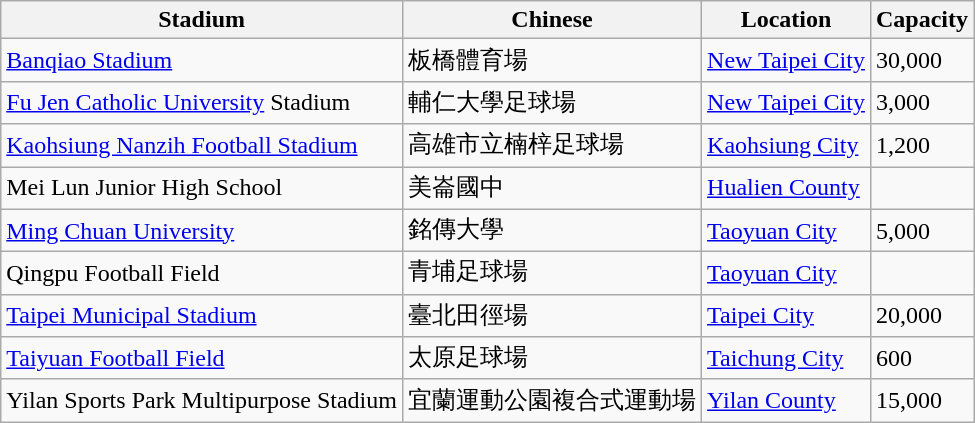<table class="wikitable sortable">
<tr>
<th>Stadium</th>
<th>Chinese</th>
<th>Location</th>
<th>Capacity</th>
</tr>
<tr>
<td><a href='#'>Banqiao Stadium</a></td>
<td>板橋體育場</td>
<td><a href='#'>New Taipei City</a></td>
<td>30,000</td>
</tr>
<tr>
<td><a href='#'>Fu Jen Catholic University</a> Stadium</td>
<td>輔仁大學足球場</td>
<td><a href='#'>New Taipei City</a></td>
<td>3,000</td>
</tr>
<tr>
<td><a href='#'>Kaohsiung Nanzih Football Stadium</a></td>
<td>高雄市立楠梓足球場</td>
<td><a href='#'>Kaohsiung City</a></td>
<td>1,200</td>
</tr>
<tr>
<td>Mei Lun Junior High School</td>
<td>美崙國中</td>
<td><a href='#'>Hualien County</a></td>
<td></td>
</tr>
<tr>
<td><a href='#'>Ming Chuan University</a></td>
<td>銘傳大學</td>
<td><a href='#'>Taoyuan City</a></td>
<td>5,000</td>
</tr>
<tr>
<td>Qingpu Football Field</td>
<td>青埔足球場</td>
<td><a href='#'>Taoyuan City</a></td>
<td></td>
</tr>
<tr>
<td><a href='#'>Taipei Municipal Stadium</a></td>
<td>臺北田徑場</td>
<td><a href='#'>Taipei City</a></td>
<td>20,000</td>
</tr>
<tr>
<td><a href='#'>Taiyuan Football Field</a></td>
<td>太原足球場</td>
<td><a href='#'>Taichung City</a></td>
<td>600</td>
</tr>
<tr>
<td>Yilan Sports Park Multipurpose Stadium</td>
<td>宜蘭運動公園複合式運動場</td>
<td><a href='#'>Yilan County</a></td>
<td>15,000</td>
</tr>
</table>
